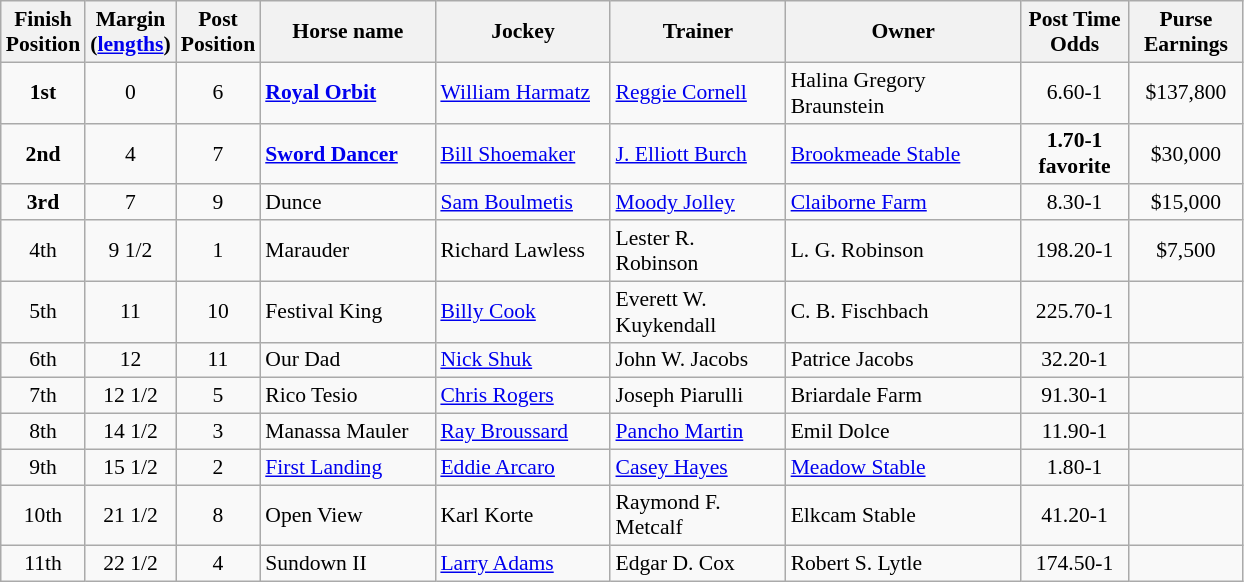<table class="wikitable sortable" | border="2" cellpadding="1" style="border-collapse: collapse; font-size:90%">
<tr>
<th width="45px">Finish <br> Position</th>
<th width="45px">Margin<br> <span>(<a href='#'>lengths</a>)</span></th>
<th width="40px">Post <br> Position</th>
<th width="110px">Horse name</th>
<th width="110px">Jockey</th>
<th width="110px">Trainer</th>
<th width="150px">Owner</th>
<th width="65px">Post Time <br> Odds</th>
<th width="70px">Purse <br> Earnings</th>
</tr>
<tr>
<td align=center><strong>1<span>st</span></strong></td>
<td align=center>0</td>
<td align=center>6</td>
<td><strong><a href='#'>Royal Orbit</a></strong></td>
<td><a href='#'>William Harmatz</a></td>
<td><a href='#'>Reggie Cornell</a></td>
<td>Halina Gregory Braunstein</td>
<td align=center>6.60-1</td>
<td align=center>$137,800</td>
</tr>
<tr>
<td align=center><strong>2<span>nd</span></strong></td>
<td align=center>4</td>
<td align=center>7</td>
<td><strong><a href='#'>Sword Dancer</a></strong></td>
<td><a href='#'>Bill Shoemaker</a></td>
<td><a href='#'>J. Elliott Burch</a></td>
<td><a href='#'>Brookmeade Stable</a></td>
<td align=center><strong>1.70-1</strong>  <br><strong><span>favorite</span></strong></td>
<td align=center>$30,000</td>
</tr>
<tr>
<td align=center><strong>3<span>rd</span></strong></td>
<td align=center>7</td>
<td align=center>9</td>
<td>Dunce</td>
<td><a href='#'>Sam Boulmetis</a></td>
<td><a href='#'>Moody Jolley</a></td>
<td><a href='#'>Claiborne Farm</a></td>
<td align=center>8.30-1</td>
<td align=center>$15,000</td>
</tr>
<tr>
<td align=center>4<span>th</span></td>
<td align=center>9<span> 1/2</span></td>
<td align=center>1</td>
<td>Marauder</td>
<td>Richard Lawless</td>
<td>Lester R. Robinson</td>
<td>L. G. Robinson</td>
<td align=center>198.20-1</td>
<td align=center>$7,500</td>
</tr>
<tr>
<td align=center>5<span>th</span></td>
<td align=center>11</td>
<td align=center>10</td>
<td>Festival King</td>
<td><a href='#'>Billy Cook</a></td>
<td>Everett W. Kuykendall</td>
<td>C. B. Fischbach</td>
<td align=center>225.70-1</td>
<td align=center></td>
</tr>
<tr>
<td align=center>6<span>th</span></td>
<td align=center>12</td>
<td align=center>11</td>
<td>Our Dad</td>
<td><a href='#'>Nick Shuk</a></td>
<td>John W. Jacobs</td>
<td>Patrice Jacobs</td>
<td align=center>32.20-1</td>
<td></td>
</tr>
<tr>
<td align=center>7<span>th</span></td>
<td align=center>12<span> 1/2</span></td>
<td align=center>5</td>
<td>Rico Tesio</td>
<td><a href='#'>Chris Rogers</a></td>
<td>Joseph Piarulli</td>
<td>Briardale Farm</td>
<td align=center>91.30-1</td>
<td></td>
</tr>
<tr>
<td align=center>8<span>th</span></td>
<td align=center>14<span> 1/2</span></td>
<td align=center>3</td>
<td>Manassa Mauler</td>
<td><a href='#'>Ray Broussard</a></td>
<td><a href='#'>Pancho Martin</a></td>
<td>Emil Dolce</td>
<td align=center>11.90-1</td>
<td></td>
</tr>
<tr>
<td align=center>9<span>th</span></td>
<td align=center>15<span> 1/2</span></td>
<td align=center>2</td>
<td><a href='#'>First Landing</a></td>
<td><a href='#'>Eddie Arcaro</a></td>
<td><a href='#'>Casey Hayes</a></td>
<td><a href='#'>Meadow Stable</a></td>
<td align=center>1.80-1</td>
<td></td>
</tr>
<tr>
<td align=center>10<span>th</span></td>
<td align=center>21<span> 1/2</span></td>
<td align=center>8</td>
<td>Open View</td>
<td>Karl Korte</td>
<td>Raymond F. Metcalf</td>
<td>Elkcam Stable</td>
<td align=center>41.20-1</td>
<td></td>
</tr>
<tr>
<td align=center>11<span>th</span></td>
<td align=center>22<span> 1/2</span></td>
<td align=center>4</td>
<td>Sundown II</td>
<td><a href='#'>Larry Adams</a></td>
<td>Edgar D. Cox</td>
<td>Robert S. Lytle</td>
<td align=center>174.50-1</td>
<td></td>
</tr>
</table>
